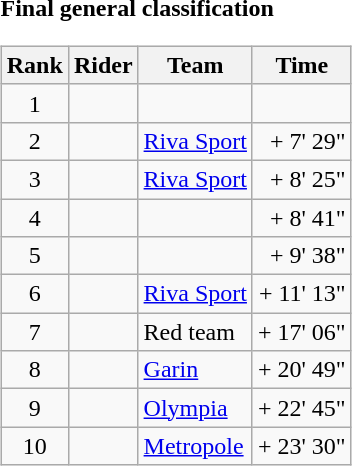<table>
<tr>
<td><strong>Final general classification</strong><br><table class="wikitable">
<tr>
<th scope="col">Rank</th>
<th scope="col">Rider</th>
<th scope="col">Team</th>
<th scope="col">Time</th>
</tr>
<tr>
<td style="text-align:center;">1</td>
<td></td>
<td></td>
<td style="text-align:right;"></td>
</tr>
<tr>
<td style="text-align:center;">2</td>
<td></td>
<td><a href='#'>Riva Sport</a></td>
<td style="text-align:right;">+ 7' 29"</td>
</tr>
<tr>
<td style="text-align:center;">3</td>
<td></td>
<td><a href='#'>Riva Sport</a></td>
<td style="text-align:right;">+ 8' 25"</td>
</tr>
<tr>
<td style="text-align:center;">4</td>
<td></td>
<td></td>
<td style="text-align:right;">+ 8' 41"</td>
</tr>
<tr>
<td style="text-align:center;">5</td>
<td></td>
<td></td>
<td style="text-align:right;">+ 9' 38"</td>
</tr>
<tr>
<td style="text-align:center;">6</td>
<td></td>
<td><a href='#'>Riva Sport</a></td>
<td style="text-align:right;">+ 11' 13"</td>
</tr>
<tr>
<td style="text-align:center;">7</td>
<td></td>
<td>Red team</td>
<td style="text-align:right;">+ 17' 06"</td>
</tr>
<tr>
<td style="text-align:center;">8</td>
<td></td>
<td><a href='#'>Garin</a></td>
<td style="text-align:right;">+ 20' 49"</td>
</tr>
<tr>
<td style="text-align:center;">9</td>
<td></td>
<td><a href='#'>Olympia</a></td>
<td style="text-align:right;">+ 22' 45"</td>
</tr>
<tr>
<td style="text-align:center;">10</td>
<td></td>
<td><a href='#'>Metropole</a></td>
<td style="text-align:right;">+ 23' 30"</td>
</tr>
</table>
</td>
</tr>
</table>
